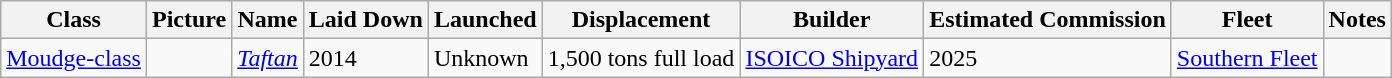<table class="wikitable">
<tr>
<th>Class</th>
<th>Picture</th>
<th>Name</th>
<th>Laid Down</th>
<th>Launched</th>
<th>Displacement</th>
<th>Builder</th>
<th>Estimated Commission</th>
<th>Fleet</th>
<th>Notes</th>
</tr>
<tr>
<td><a href='#'>Moudge-class</a></td>
<td></td>
<td><a href='#'><em>Taftan</em></a></td>
<td>2014</td>
<td>Unknown</td>
<td>1,500 tons full load</td>
<td><a href='#'>ISOICO Shipyard</a></td>
<td>2025</td>
<td><a href='#'>Southern Fleet</a></td>
<td></td>
</tr>
</table>
